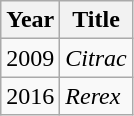<table class="wikitable">
<tr>
<th>Year</th>
<th>Title</th>
</tr>
<tr>
<td>2009</td>
<td><em>Citrac</em></td>
</tr>
<tr>
<td>2016</td>
<td><em>Rerex</em></td>
</tr>
</table>
